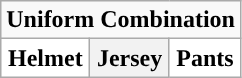<table class="wikitable">
<tr>
<td align="center" Colspan="3"><strong>Uniform Combination</strong></td>
</tr>
<tr align="center">
<th style="background:#FFFFFF;">Helmet</th>
<th>Jersey</th>
<th style="background:#FFFFFF;">Pants</th>
</tr>
</table>
